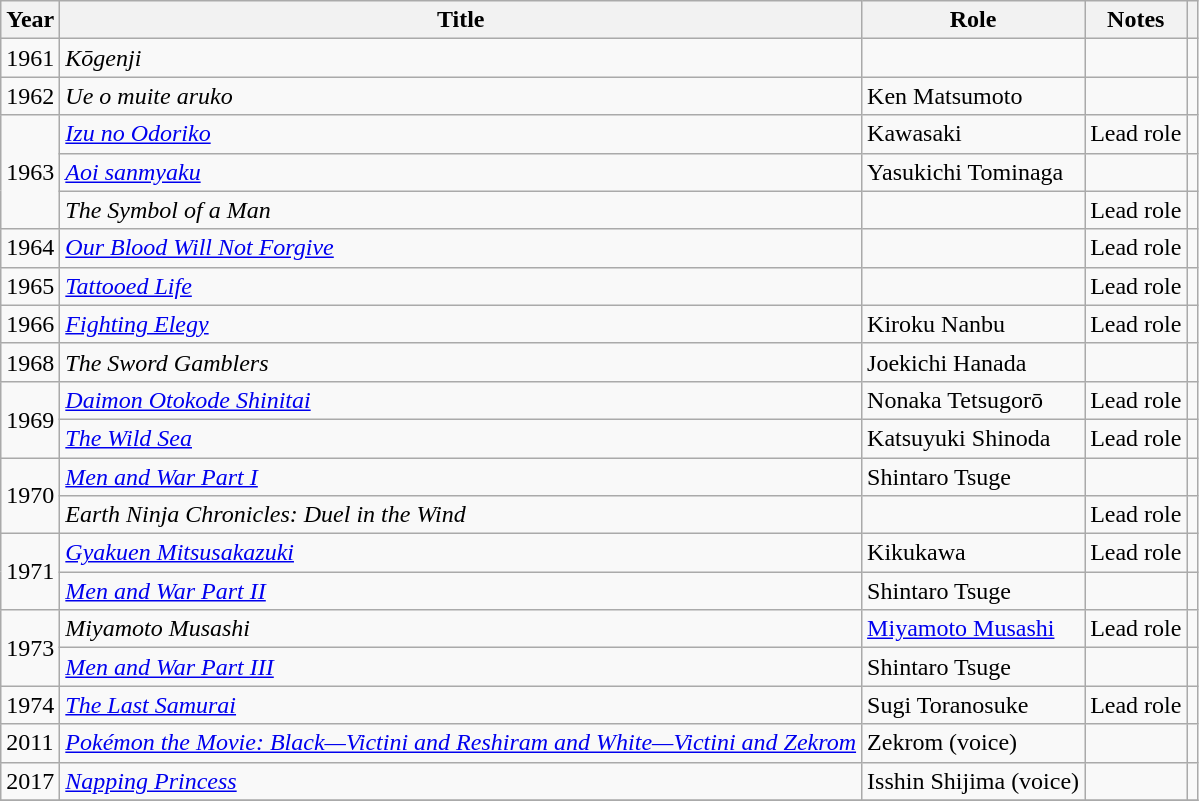<table class="wikitable sortable">
<tr>
<th>Year</th>
<th>Title</th>
<th>Role</th>
<th class="unsortable">Notes</th>
<th class="unsortable"></th>
</tr>
<tr>
<td>1961</td>
<td><em>Kōgenji</em></td>
<td></td>
<td></td>
<td></td>
</tr>
<tr>
<td>1962</td>
<td><em>Ue o muite aruko</em></td>
<td>Ken Matsumoto</td>
<td></td>
<td></td>
</tr>
<tr>
<td rowspan=3>1963</td>
<td><em><a href='#'>Izu no Odoriko</a></em></td>
<td>Kawasaki</td>
<td>Lead role</td>
<td></td>
</tr>
<tr>
<td><em><a href='#'>Aoi sanmyaku</a></em></td>
<td>Yasukichi Tominaga</td>
<td></td>
<td></td>
</tr>
<tr>
<td><em>The Symbol of a Man  </em></td>
<td></td>
<td>Lead role</td>
</tr>
<tr>
<td>1964</td>
<td><em><a href='#'>Our Blood Will Not Forgive</a></em></td>
<td></td>
<td>Lead role</td>
<td></td>
</tr>
<tr>
<td>1965</td>
<td><em><a href='#'>Tattooed Life</a></em></td>
<td></td>
<td>Lead role</td>
<td></td>
</tr>
<tr>
<td>1966</td>
<td><em><a href='#'>Fighting Elegy</a></em></td>
<td>Kiroku Nanbu</td>
<td>Lead role</td>
<td></td>
</tr>
<tr>
<td>1968</td>
<td><em>The Sword Gamblers</em></td>
<td>Joekichi Hanada</td>
<td></td>
</tr>
<tr>
<td rowspan=2>1969</td>
<td><em><a href='#'>Daimon Otokode Shinitai</a></em></td>
<td>Nonaka Tetsugorō</td>
<td>Lead role</td>
<td></td>
</tr>
<tr>
<td><em><a href='#'>The Wild Sea</a></em></td>
<td>Katsuyuki Shinoda</td>
<td>Lead role</td>
<td></td>
</tr>
<tr>
<td rowspan=2>1970</td>
<td><em><a href='#'>Men and War Part I</a></em></td>
<td>Shintaro Tsuge</td>
<td></td>
<td></td>
</tr>
<tr>
<td><em>Earth Ninja Chronicles: Duel in the Wind</em></td>
<td></td>
<td>Lead role</td>
<td></td>
</tr>
<tr>
<td rowspan=2>1971</td>
<td><em><a href='#'>Gyakuen Mitsusakazuki</a></em></td>
<td>Kikukawa</td>
<td>Lead role</td>
<td></td>
</tr>
<tr>
<td><em><a href='#'>Men and War Part II</a></em></td>
<td>Shintaro Tsuge</td>
<td></td>
<td></td>
</tr>
<tr>
<td rowspan=2>1973</td>
<td><em>Miyamoto Musashi</em></td>
<td><a href='#'>Miyamoto Musashi</a></td>
<td>Lead role</td>
<td></td>
</tr>
<tr>
<td><em><a href='#'>Men and War Part III</a></em></td>
<td>Shintaro Tsuge</td>
<td></td>
<td></td>
</tr>
<tr>
<td>1974</td>
<td><em><a href='#'>The Last Samurai</a></em></td>
<td>Sugi Toranosuke</td>
<td>Lead role</td>
<td></td>
</tr>
<tr>
<td>2011</td>
<td><em><a href='#'>Pokémon the Movie: Black—Victini and Reshiram and White—Victini and Zekrom</a></em></td>
<td>Zekrom (voice)</td>
<td></td>
<td></td>
</tr>
<tr>
<td>2017</td>
<td><em><a href='#'>Napping Princess</a></em></td>
<td>Isshin Shijima (voice)</td>
<td></td>
<td></td>
</tr>
<tr>
</tr>
</table>
